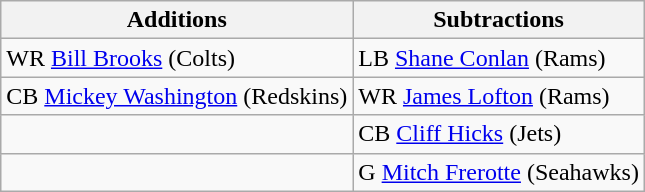<table class="wikitable">
<tr>
<th>Additions</th>
<th>Subtractions</th>
</tr>
<tr>
<td>WR <a href='#'>Bill Brooks</a> (Colts)</td>
<td>LB <a href='#'>Shane Conlan</a> (Rams)</td>
</tr>
<tr>
<td>CB <a href='#'>Mickey Washington</a> (Redskins)</td>
<td>WR <a href='#'>James Lofton</a> (Rams)</td>
</tr>
<tr>
<td></td>
<td>CB <a href='#'>Cliff Hicks</a> (Jets)</td>
</tr>
<tr>
<td></td>
<td>G <a href='#'>Mitch Frerotte</a> (Seahawks)</td>
</tr>
</table>
